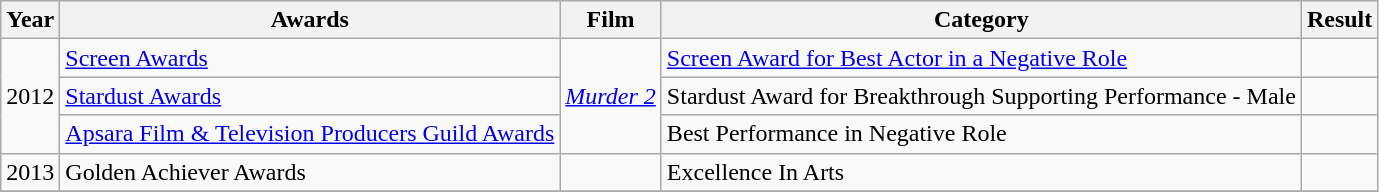<table class="wikitable">
<tr align="center">
<th>Year</th>
<th>Awards</th>
<th>Film</th>
<th>Category</th>
<th>Result</th>
</tr>
<tr>
<td rowspan=3>2012</td>
<td><a href='#'>Screen Awards</a></td>
<td rowspan=3><em><a href='#'>Murder 2</a></em></td>
<td><a href='#'>Screen Award for Best Actor in a Negative Role</a></td>
<td></td>
</tr>
<tr>
<td><a href='#'>Stardust Awards</a></td>
<td>Stardust Award for Breakthrough Supporting Performance - Male</td>
<td></td>
</tr>
<tr>
<td><a href='#'>Apsara Film & Television Producers Guild Awards</a></td>
<td>Best Performance in Negative Role</td>
<td></td>
</tr>
<tr>
<td>2013</td>
<td>Golden Achiever Awards</td>
<td></td>
<td>Excellence In Arts</td>
<td></td>
</tr>
<tr>
</tr>
</table>
